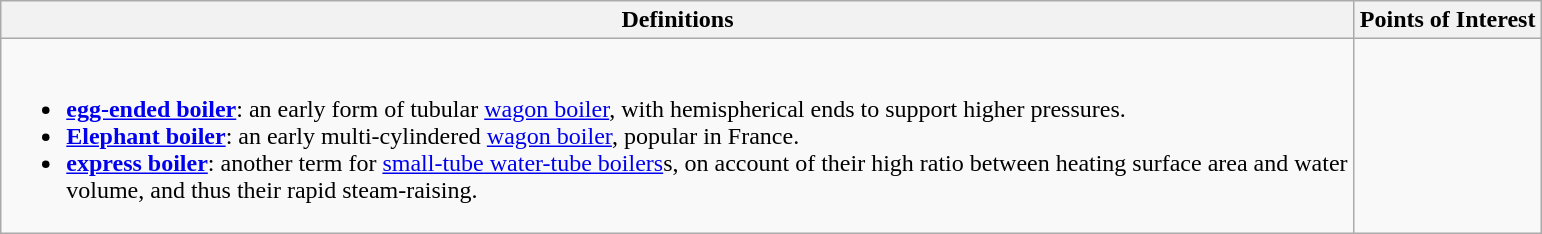<table class="wikitable">
<tr>
<th>Definitions </th>
<th>Points of Interest </th>
</tr>
<tr>
<td width="895"><br><ul><li><strong><a href='#'>egg-ended boiler</a></strong>: an early form of tubular <a href='#'>wagon boiler</a>, with hemispherical ends to support higher pressures.</li><li><strong><a href='#'>Elephant boiler</a></strong>: an early multi-cylindered <a href='#'>wagon boiler</a>, popular in France.</li><li><strong><a href='#'>express boiler</a></strong>: another term for <a href='#'>small-tube water-tube boilers</a>s, on account of their high ratio between heating surface area and water volume, and thus their rapid steam-raising.</li></ul></td>
<td><br></td>
</tr>
</table>
